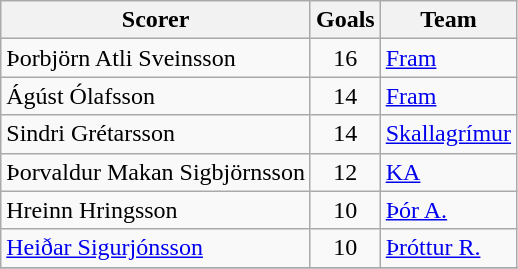<table class="wikitable">
<tr>
<th>Scorer</th>
<th>Goals</th>
<th>Team</th>
</tr>
<tr>
<td> Þorbjörn Atli Sveinsson</td>
<td align=center>16</td>
<td><a href='#'>Fram</a></td>
</tr>
<tr>
<td> Ágúst Ólafsson</td>
<td align=center>14</td>
<td><a href='#'>Fram</a></td>
</tr>
<tr>
<td> Sindri Grétarsson</td>
<td align=center>14</td>
<td><a href='#'>Skallagrímur</a></td>
</tr>
<tr>
<td> Þorvaldur Makan Sigbjörnsson</td>
<td align=center>12</td>
<td><a href='#'>KA</a></td>
</tr>
<tr>
<td> Hreinn Hringsson</td>
<td align=center>10</td>
<td><a href='#'>Þór A.</a></td>
</tr>
<tr>
<td> <a href='#'>Heiðar Sigurjónsson</a></td>
<td align=center>10</td>
<td><a href='#'>Þróttur R.</a></td>
</tr>
<tr>
</tr>
</table>
